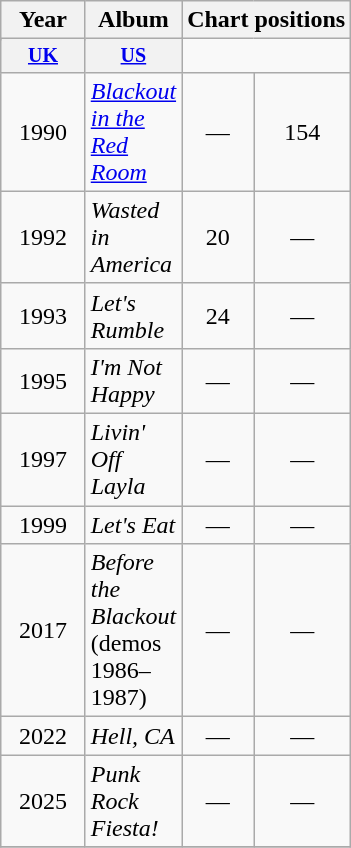<table class="wikitable" style="text-align:center;">
<tr>
<th rowspan="2">Year</th>
<th rowspan="2">Album</th>
<th colspan="2">Chart positions</th>
</tr>
<tr>
</tr>
<tr style="font-size:smaller;">
<th width="50"><a href='#'>UK</a></th>
<th width="50"><a href='#'>US</a></th>
</tr>
<tr>
<td rowspan="1">1990</td>
<td align="left"><em><a href='#'>Blackout in the Red Room</a></em></td>
<td>—</td>
<td>154</td>
</tr>
<tr>
<td rowspan="1">1992</td>
<td align="left"><em>Wasted in America</em></td>
<td>20</td>
<td>—</td>
</tr>
<tr>
<td rowspan="1">1993</td>
<td align="left"><em>Let's Rumble</em></td>
<td>24</td>
<td>—</td>
</tr>
<tr>
<td rowspan="1">1995</td>
<td align="left"><em>I'm Not Happy</em></td>
<td>—</td>
<td>—</td>
</tr>
<tr>
<td rowspan="1">1997</td>
<td align="left"><em>Livin' Off Layla</em></td>
<td>—</td>
<td>—</td>
</tr>
<tr>
<td rowspan="1">1999</td>
<td align="left"><em>Let's Eat</em></td>
<td>—</td>
<td>—</td>
</tr>
<tr>
<td rowspan="1">2017</td>
<td align="left"><em>Before the Blackout</em> (demos 1986–1987)</td>
<td>—</td>
<td>—</td>
</tr>
<tr>
<td rowspan="1">2022</td>
<td align="left"><em>Hell, CA</em></td>
<td>—</td>
<td>—</td>
</tr>
<tr>
<td rowspan="1">2025</td>
<td align="left"><em>Punk Rock Fiesta!</em></td>
<td>—</td>
<td>—</td>
</tr>
<tr>
</tr>
</table>
